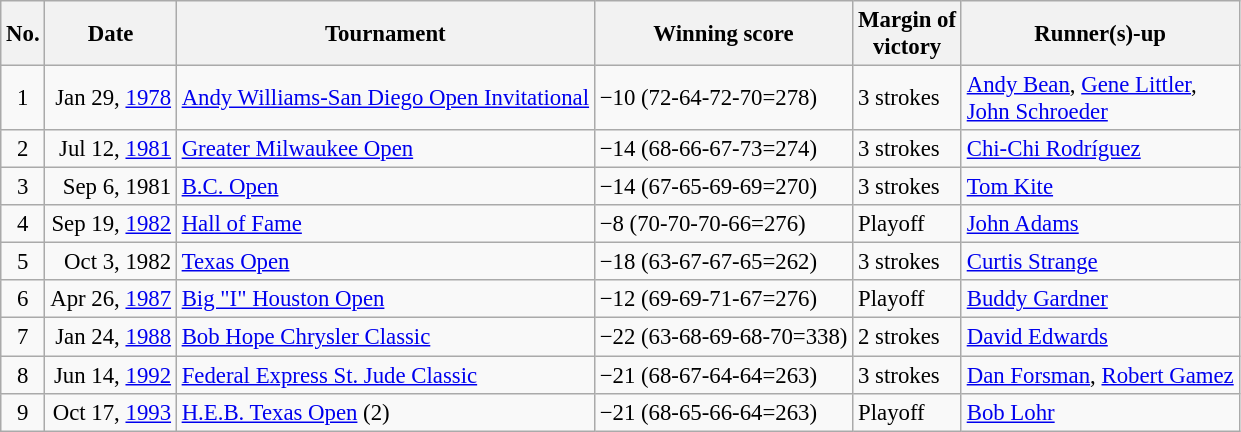<table class="wikitable" style="font-size:95%;">
<tr>
<th>No.</th>
<th>Date</th>
<th>Tournament</th>
<th>Winning score</th>
<th>Margin of<br>victory</th>
<th>Runner(s)-up</th>
</tr>
<tr>
<td align=center>1</td>
<td align=right>Jan 29, <a href='#'>1978</a></td>
<td><a href='#'>Andy Williams-San Diego Open Invitational</a></td>
<td>−10 (72-64-72-70=278)</td>
<td>3 strokes</td>
<td> <a href='#'>Andy Bean</a>,  <a href='#'>Gene Littler</a>,<br> <a href='#'>John Schroeder</a></td>
</tr>
<tr>
<td align=center>2</td>
<td align=right>Jul 12, <a href='#'>1981</a></td>
<td><a href='#'>Greater Milwaukee Open</a></td>
<td>−14 (68-66-67-73=274)</td>
<td>3 strokes</td>
<td> <a href='#'>Chi-Chi Rodríguez</a></td>
</tr>
<tr>
<td align=center>3</td>
<td align=right>Sep 6, 1981</td>
<td><a href='#'>B.C. Open</a></td>
<td>−14 (67-65-69-69=270)</td>
<td>3 strokes</td>
<td> <a href='#'>Tom Kite</a></td>
</tr>
<tr>
<td align=center>4</td>
<td align=right>Sep 19, <a href='#'>1982</a></td>
<td><a href='#'>Hall of Fame</a></td>
<td>−8 (70-70-70-66=276)</td>
<td>Playoff</td>
<td>  <a href='#'>John Adams</a></td>
</tr>
<tr>
<td align=center>5</td>
<td align=right>Oct 3, 1982</td>
<td><a href='#'>Texas Open</a></td>
<td>−18 (63-67-67-65=262)</td>
<td>3 strokes</td>
<td> <a href='#'>Curtis Strange</a></td>
</tr>
<tr>
<td align=center>6</td>
<td align=right>Apr 26, <a href='#'>1987</a></td>
<td><a href='#'>Big "I" Houston Open</a></td>
<td>−12 (69-69-71-67=276)</td>
<td>Playoff</td>
<td> <a href='#'>Buddy Gardner</a></td>
</tr>
<tr>
<td align=center>7</td>
<td align=right>Jan 24, <a href='#'>1988</a></td>
<td><a href='#'>Bob Hope Chrysler Classic</a></td>
<td>−22 (63-68-69-68-70=338)</td>
<td>2 strokes</td>
<td>  <a href='#'>David Edwards</a></td>
</tr>
<tr>
<td align=center>8</td>
<td align=right>Jun 14, <a href='#'>1992</a></td>
<td><a href='#'>Federal Express St. Jude Classic</a></td>
<td>−21 (68-67-64-64=263)</td>
<td>3 strokes</td>
<td> <a href='#'>Dan Forsman</a>,  <a href='#'>Robert Gamez</a></td>
</tr>
<tr>
<td align=center>9</td>
<td align=right>Oct 17, <a href='#'>1993</a></td>
<td><a href='#'>H.E.B. Texas Open</a> (2)</td>
<td>−21 (68-65-66-64=263)</td>
<td>Playoff</td>
<td> <a href='#'>Bob Lohr</a></td>
</tr>
</table>
